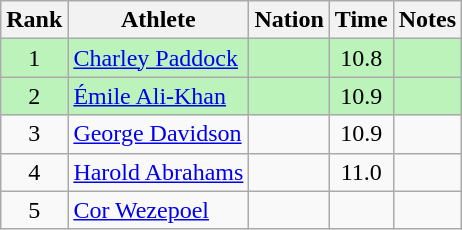<table class="wikitable sortable" style="text-align:center">
<tr>
<th>Rank</th>
<th>Athlete</th>
<th>Nation</th>
<th>Time</th>
<th>Notes</th>
</tr>
<tr bgcolor=bbf3bb>
<td>1</td>
<td align=left data-sort-value="Paddock, Charley"><a href='#'>Charley Paddock</a></td>
<td align=left></td>
<td>10.8</td>
<td></td>
</tr>
<tr bgcolor=bbf3bb>
<td>2</td>
<td align=left data-sort-value="Ali-Khan, Émile"><a href='#'>Émile Ali-Khan</a></td>
<td align=left></td>
<td>10.9</td>
<td></td>
</tr>
<tr>
<td>3</td>
<td align=left data-sort-value="Davidson, George"><a href='#'>George Davidson</a></td>
<td align=left></td>
<td>10.9</td>
<td></td>
</tr>
<tr>
<td>4</td>
<td align=left data-sort-value="Abrahams, Harold"><a href='#'>Harold Abrahams</a></td>
<td align=left></td>
<td>11.0</td>
<td></td>
</tr>
<tr>
<td>5</td>
<td align=left data-sort-value="Wezepoel, Cor"><a href='#'>Cor Wezepoel</a></td>
<td align=left></td>
<td></td>
<td></td>
</tr>
</table>
